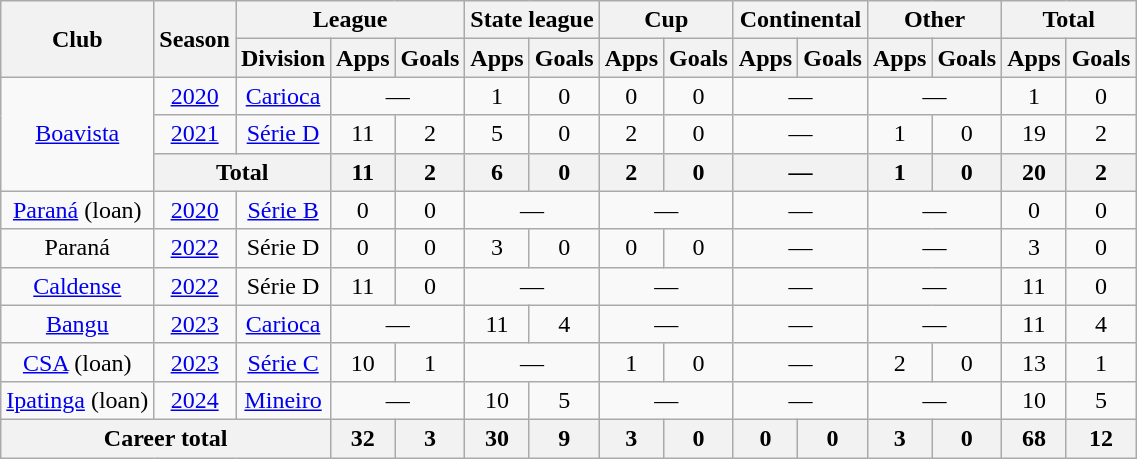<table class="wikitable" style="text-align:center">
<tr>
<th rowspan="2">Club</th>
<th rowspan="2">Season</th>
<th colspan="3">League</th>
<th colspan="2">State league</th>
<th colspan="2">Cup</th>
<th colspan="2">Continental</th>
<th colspan="2">Other</th>
<th colspan="2">Total</th>
</tr>
<tr>
<th>Division</th>
<th>Apps</th>
<th>Goals</th>
<th>Apps</th>
<th>Goals</th>
<th>Apps</th>
<th>Goals</th>
<th>Apps</th>
<th>Goals</th>
<th>Apps</th>
<th>Goals</th>
<th>Apps</th>
<th>Goals</th>
</tr>
<tr>
<td rowspan="3"><a href='#'>Boavista</a></td>
<td><a href='#'>2020</a></td>
<td><a href='#'>Carioca</a></td>
<td colspan="2">—</td>
<td>1</td>
<td>0</td>
<td>0</td>
<td>0</td>
<td colspan="2">—</td>
<td colspan="2">—</td>
<td>1</td>
<td>0</td>
</tr>
<tr>
<td><a href='#'>2021</a></td>
<td><a href='#'>Série D</a></td>
<td>11</td>
<td>2</td>
<td>5</td>
<td>0</td>
<td>2</td>
<td>0</td>
<td colspan="2">—</td>
<td>1</td>
<td>0</td>
<td>19</td>
<td>2</td>
</tr>
<tr>
<th colspan="2">Total</th>
<th>11</th>
<th>2</th>
<th>6</th>
<th>0</th>
<th>2</th>
<th>0</th>
<th colspan="2">—</th>
<th>1</th>
<th>0</th>
<th>20</th>
<th>2</th>
</tr>
<tr>
<td><a href='#'>Paraná</a> (loan)</td>
<td><a href='#'>2020</a></td>
<td><a href='#'>Série B</a></td>
<td>0</td>
<td>0</td>
<td colspan="2">—</td>
<td colspan="2">—</td>
<td colspan="2">—</td>
<td colspan="2">—</td>
<td>0</td>
<td>0</td>
</tr>
<tr>
<td>Paraná</td>
<td><a href='#'>2022</a></td>
<td>Série D</td>
<td>0</td>
<td>0</td>
<td>3</td>
<td>0</td>
<td>0</td>
<td>0</td>
<td colspan="2">—</td>
<td colspan="2">—</td>
<td>3</td>
<td>0</td>
</tr>
<tr>
<td><a href='#'>Caldense</a></td>
<td><a href='#'>2022</a></td>
<td>Série D</td>
<td>11</td>
<td>0</td>
<td colspan="2">—</td>
<td colspan="2">—</td>
<td colspan="2">—</td>
<td colspan="2">—</td>
<td>11</td>
<td>0</td>
</tr>
<tr>
<td><a href='#'>Bangu</a></td>
<td><a href='#'>2023</a></td>
<td><a href='#'>Carioca</a></td>
<td colspan="2">—</td>
<td>11</td>
<td>4</td>
<td colspan="2">—</td>
<td colspan="2">—</td>
<td colspan="2">—</td>
<td>11</td>
<td>4</td>
</tr>
<tr>
<td><a href='#'>CSA</a> (loan)</td>
<td><a href='#'>2023</a></td>
<td><a href='#'>Série C</a></td>
<td>10</td>
<td>1</td>
<td colspan="2">—</td>
<td>1</td>
<td>0</td>
<td colspan="2">—</td>
<td>2</td>
<td>0</td>
<td>13</td>
<td>1</td>
</tr>
<tr>
<td><a href='#'>Ipatinga</a> (loan)</td>
<td><a href='#'>2024</a></td>
<td><a href='#'>Mineiro</a></td>
<td colspan="2">—</td>
<td>10</td>
<td>5</td>
<td colspan="2">—</td>
<td colspan="2">—</td>
<td colspan="2">—</td>
<td>10</td>
<td>5</td>
</tr>
<tr>
<th colspan="3">Career total</th>
<th>32</th>
<th>3</th>
<th>30</th>
<th>9</th>
<th>3</th>
<th>0</th>
<th>0</th>
<th>0</th>
<th>3</th>
<th>0</th>
<th>68</th>
<th>12</th>
</tr>
</table>
